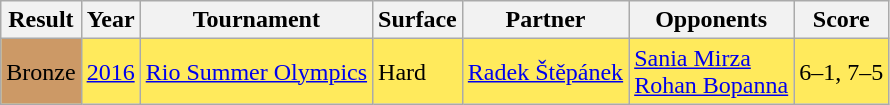<table class="sortable wikitable">
<tr>
<th>Result</th>
<th>Year</th>
<th>Tournament</th>
<th>Surface</th>
<th>Partner</th>
<th>Opponents</th>
<th>Score</th>
</tr>
<tr bgcolor=FFEA5C>
<td bgcolor=cc9966>Bronze</td>
<td><a href='#'>2016</a></td>
<td><a href='#'>Rio Summer Olympics</a></td>
<td>Hard</td>
<td> <a href='#'>Radek Štěpánek</a></td>
<td> <a href='#'>Sania Mirza</a> <br>  <a href='#'>Rohan Bopanna</a></td>
<td>6–1, 7–5</td>
</tr>
</table>
